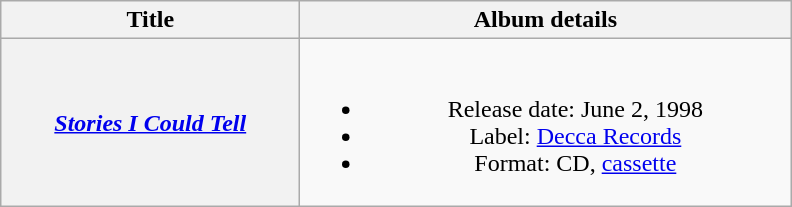<table class="wikitable plainrowheaders" style="text-align:center;">
<tr>
<th style="width:12em;">Title</th>
<th style="width:20em;">Album details</th>
</tr>
<tr>
<th scope="row"><em><a href='#'>Stories I Could Tell</a></em></th>
<td><br><ul><li>Release date: June 2, 1998</li><li>Label: <a href='#'>Decca Records</a></li><li>Format: CD, <a href='#'>cassette</a></li></ul></td>
</tr>
</table>
